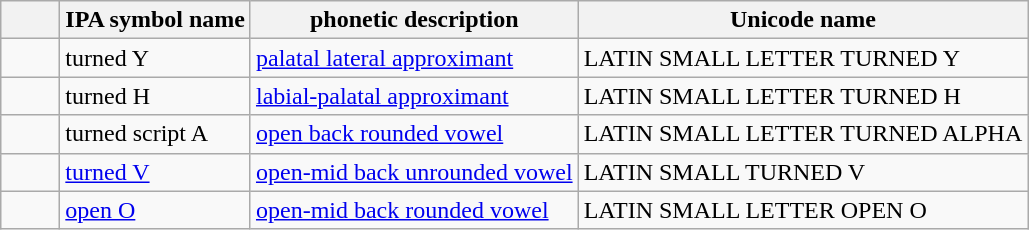<table class="wikitable">
<tr>
<th style="width:2em;"></th>
<th>IPA symbol name</th>
<th>phonetic description</th>
<th>Unicode name</th>
</tr>
<tr>
<td style="text-align:center;"></td>
<td>turned Y</td>
<td><a href='#'>palatal lateral approximant</a></td>
<td>LATIN SMALL LETTER TURNED Y</td>
</tr>
<tr>
<td style="text-align:center;"></td>
<td>turned H</td>
<td><a href='#'>labial-palatal approximant</a></td>
<td>LATIN SMALL LETTER TURNED H</td>
</tr>
<tr>
<td style="text-align:center;"></td>
<td>turned script A</td>
<td><a href='#'>open back rounded vowel</a></td>
<td>LATIN SMALL LETTER TURNED ALPHA</td>
</tr>
<tr>
<td style="text-align:center;"></td>
<td><a href='#'>turned V</a></td>
<td><a href='#'>open-mid back unrounded vowel</a></td>
<td>LATIN SMALL TURNED V</td>
</tr>
<tr>
<td style="text-align:center;"></td>
<td><a href='#'>open O</a></td>
<td><a href='#'>open-mid back rounded vowel</a></td>
<td>LATIN SMALL LETTER OPEN O</td>
</tr>
</table>
